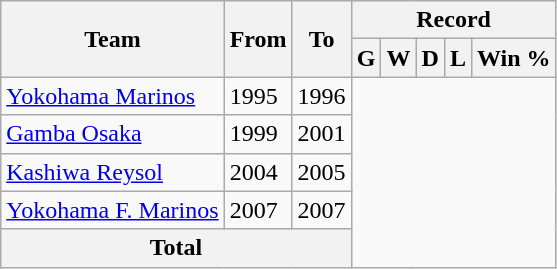<table class="wikitable" style="text-align: center">
<tr>
<th rowspan="2">Team</th>
<th rowspan="2">From</th>
<th rowspan="2">To</th>
<th colspan="5">Record</th>
</tr>
<tr>
<th>G</th>
<th>W</th>
<th>D</th>
<th>L</th>
<th>Win %</th>
</tr>
<tr>
<td align="left"><a href='#'>Yokohama Marinos</a></td>
<td align="left">1995</td>
<td align="left">1996<br></td>
</tr>
<tr>
<td align="left"><a href='#'>Gamba Osaka</a></td>
<td align="left">1999</td>
<td align="left">2001<br></td>
</tr>
<tr>
<td align="left"><a href='#'>Kashiwa Reysol</a></td>
<td align="left">2004</td>
<td align="left">2005<br></td>
</tr>
<tr>
<td align="left"><a href='#'>Yokohama F. Marinos</a></td>
<td align="left">2007</td>
<td align="left">2007<br></td>
</tr>
<tr>
<th colspan="3">Total<br></th>
</tr>
</table>
